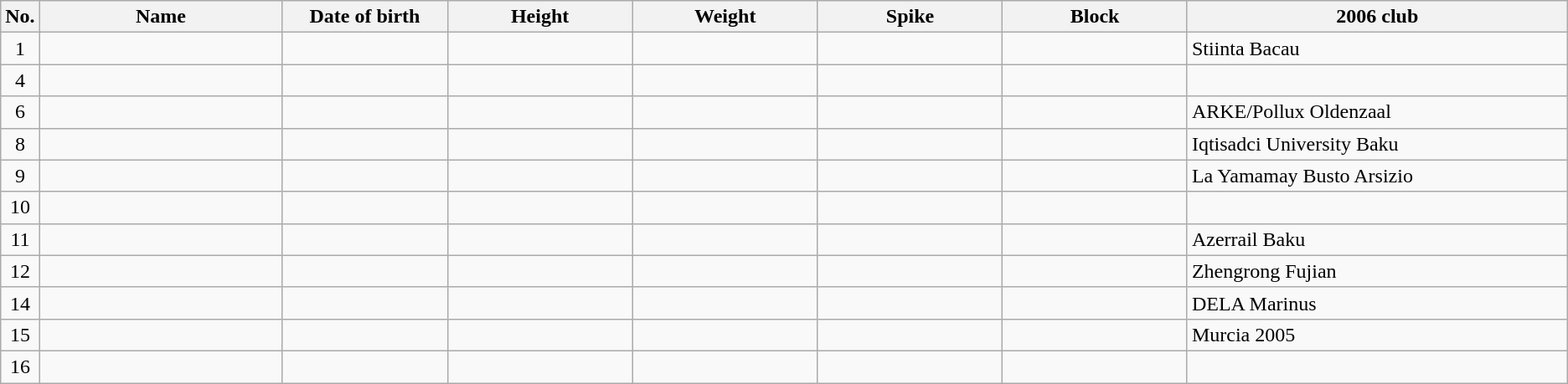<table class="wikitable sortable" style="font-size:100%; text-align:center;">
<tr>
<th>No.</th>
<th style="width:12em">Name</th>
<th style="width:8em">Date of birth</th>
<th style="width:9em">Height</th>
<th style="width:9em">Weight</th>
<th style="width:9em">Spike</th>
<th style="width:9em">Block</th>
<th style="width:19em">2006 club</th>
</tr>
<tr>
<td>1</td>
<td align=left></td>
<td align=right></td>
<td></td>
<td></td>
<td></td>
<td></td>
<td align=left>Stiinta Bacau</td>
</tr>
<tr>
<td>4</td>
<td align=left></td>
<td align=right></td>
<td></td>
<td></td>
<td></td>
<td></td>
<td></td>
</tr>
<tr>
<td>6</td>
<td align=left></td>
<td align=right></td>
<td></td>
<td></td>
<td></td>
<td></td>
<td align=left>ARKE/Pollux Oldenzaal</td>
</tr>
<tr>
<td>8</td>
<td align=left></td>
<td align=right></td>
<td></td>
<td></td>
<td></td>
<td></td>
<td align=left>Iqtisadci University Baku</td>
</tr>
<tr>
<td>9</td>
<td align=left></td>
<td align=right></td>
<td></td>
<td></td>
<td></td>
<td></td>
<td align=left>La Yamamay Busto Arsizio</td>
</tr>
<tr>
<td>10</td>
<td align=left></td>
<td align=right></td>
<td></td>
<td></td>
<td></td>
<td></td>
<td></td>
</tr>
<tr>
<td>11</td>
<td align=left></td>
<td align=right></td>
<td></td>
<td></td>
<td></td>
<td></td>
<td align=left>Azerrail Baku</td>
</tr>
<tr>
<td>12</td>
<td align=left></td>
<td align=right></td>
<td></td>
<td></td>
<td></td>
<td></td>
<td align=left>Zhengrong Fujian</td>
</tr>
<tr>
<td>14</td>
<td align=left></td>
<td align=right></td>
<td></td>
<td></td>
<td></td>
<td></td>
<td align=left>DELA Marinus</td>
</tr>
<tr>
<td>15</td>
<td align=left></td>
<td align=right></td>
<td></td>
<td></td>
<td></td>
<td></td>
<td align=left>Murcia 2005</td>
</tr>
<tr>
<td>16</td>
<td align=left></td>
<td align=right></td>
<td></td>
<td></td>
<td></td>
<td></td>
<td></td>
</tr>
</table>
